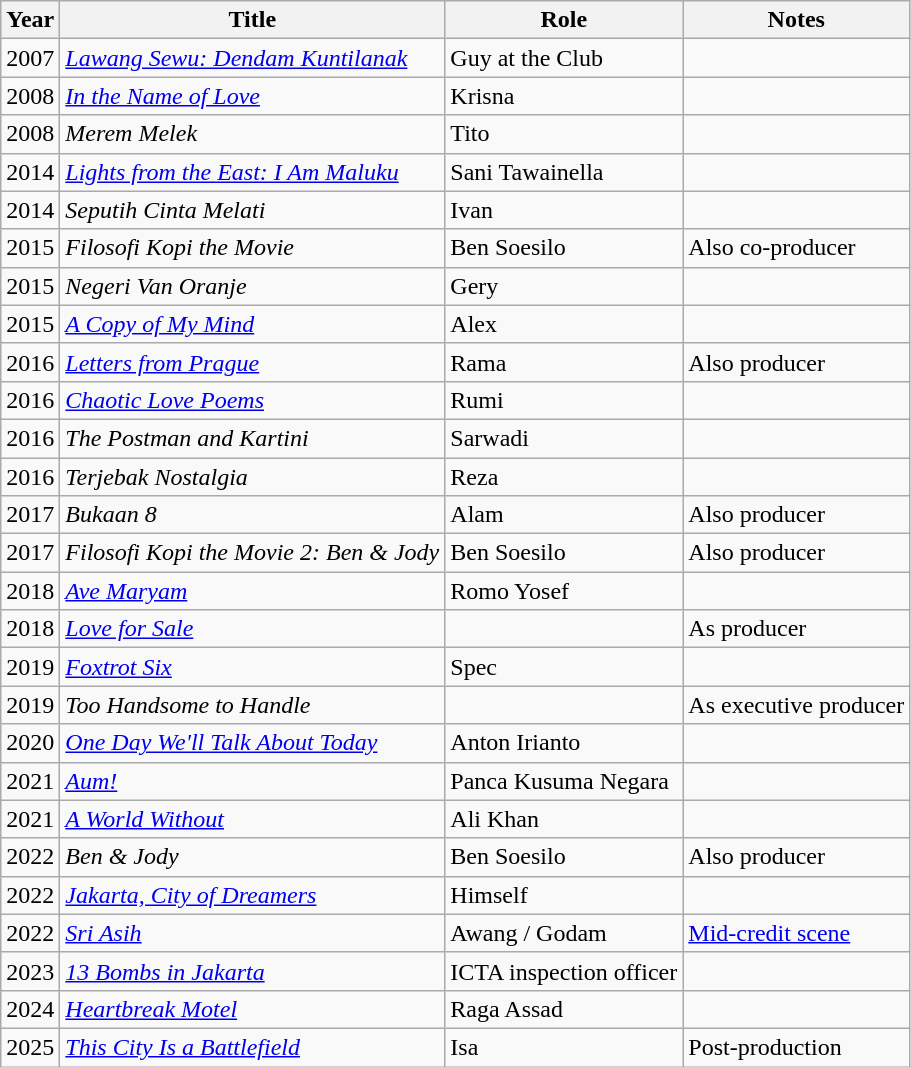<table class="wikitable sortable">
<tr>
<th>Year</th>
<th>Title</th>
<th>Role</th>
<th>Notes</th>
</tr>
<tr>
<td>2007</td>
<td><em><a href='#'>Lawang Sewu: Dendam Kuntilanak</a></em></td>
<td>Guy at the Club</td>
<td></td>
</tr>
<tr>
<td>2008</td>
<td><em><a href='#'>In the Name of Love</a></em></td>
<td>Krisna</td>
<td></td>
</tr>
<tr>
<td>2008</td>
<td><em>Merem Melek</em></td>
<td>Tito</td>
<td></td>
</tr>
<tr>
<td>2014</td>
<td><em><a href='#'>Lights from the East: I Am Maluku</a></em></td>
<td>Sani Tawainella</td>
<td></td>
</tr>
<tr>
<td>2014</td>
<td><em>Seputih Cinta Melati</em></td>
<td>Ivan</td>
<td></td>
</tr>
<tr>
<td>2015</td>
<td><em>Filosofi Kopi the Movie</em></td>
<td>Ben Soesilo</td>
<td>Also co-producer</td>
</tr>
<tr>
<td>2015</td>
<td><em>Negeri Van Oranje</em></td>
<td>Gery</td>
<td></td>
</tr>
<tr>
<td>2015</td>
<td><em><a href='#'>A Copy of My Mind</a></em></td>
<td>Alex</td>
<td></td>
</tr>
<tr>
<td>2016</td>
<td><em><a href='#'>Letters from Prague</a></em></td>
<td>Rama</td>
<td>Also producer</td>
</tr>
<tr>
<td>2016</td>
<td><em><a href='#'>Chaotic Love Poems</a></em></td>
<td>Rumi</td>
<td></td>
</tr>
<tr>
<td>2016</td>
<td><em>The Postman and Kartini</em></td>
<td>Sarwadi</td>
<td></td>
</tr>
<tr>
<td>2016</td>
<td><em>Terjebak Nostalgia</em></td>
<td>Reza</td>
<td></td>
</tr>
<tr>
<td>2017</td>
<td><em>Bukaan 8</em></td>
<td>Alam</td>
<td>Also producer</td>
</tr>
<tr>
<td>2017</td>
<td><em>Filosofi Kopi the Movie 2: Ben & Jody</em></td>
<td>Ben Soesilo</td>
<td>Also producer</td>
</tr>
<tr>
<td>2018</td>
<td><em><a href='#'>Ave Maryam</a></em></td>
<td>Romo Yosef</td>
<td></td>
</tr>
<tr>
<td>2018</td>
<td><em><a href='#'>Love for Sale</a></em></td>
<td></td>
<td>As producer</td>
</tr>
<tr>
<td>2019</td>
<td><em><a href='#'>Foxtrot Six</a></em></td>
<td>Spec</td>
<td></td>
</tr>
<tr>
<td>2019</td>
<td><em>Too Handsome to Handle</em></td>
<td></td>
<td>As executive producer</td>
</tr>
<tr>
<td>2020</td>
<td><em><a href='#'>One Day We'll Talk About Today</a></em></td>
<td>Anton Irianto</td>
<td></td>
</tr>
<tr>
<td>2021</td>
<td><em><a href='#'>Aum!</a></em></td>
<td>Panca Kusuma Negara</td>
<td></td>
</tr>
<tr>
<td>2021</td>
<td><em><a href='#'>A World Without</a></em></td>
<td>Ali Khan</td>
<td></td>
</tr>
<tr>
<td>2022</td>
<td><em>Ben & Jody</em></td>
<td>Ben Soesilo</td>
<td>Also producer</td>
</tr>
<tr>
<td>2022</td>
<td><em><a href='#'>Jakarta, City of Dreamers</a></em></td>
<td>Himself</td>
<td></td>
</tr>
<tr>
<td>2022</td>
<td><em><a href='#'>Sri Asih</a></em></td>
<td>Awang / Godam</td>
<td><a href='#'>Mid-credit scene</a></td>
</tr>
<tr>
<td>2023</td>
<td><em><a href='#'>13 Bombs in Jakarta</a></em></td>
<td>ICTA inspection officer</td>
<td></td>
</tr>
<tr>
<td>2024</td>
<td><em><a href='#'>Heartbreak Motel</a></em></td>
<td>Raga Assad</td>
<td></td>
</tr>
<tr>
<td>2025</td>
<td><em><a href='#'>This City Is a Battlefield</a></em></td>
<td>Isa</td>
<td>Post-production</td>
</tr>
</table>
